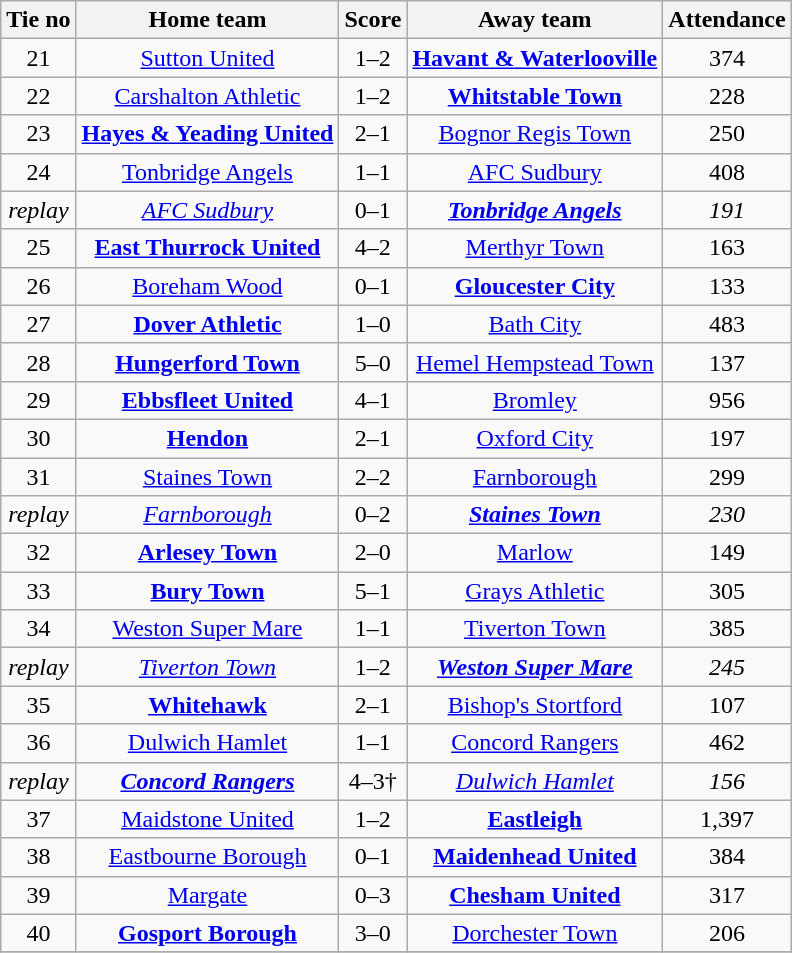<table class="wikitable" style="text-align:center">
<tr>
<th>Tie no</th>
<th>Home team</th>
<th>Score</th>
<th>Away team</th>
<th>Attendance</th>
</tr>
<tr>
<td>21</td>
<td><a href='#'>Sutton United</a></td>
<td>1–2</td>
<td><strong><a href='#'>Havant & Waterlooville</a></strong></td>
<td>374</td>
</tr>
<tr>
<td>22</td>
<td><a href='#'>Carshalton Athletic</a></td>
<td>1–2</td>
<td><strong><a href='#'>Whitstable Town</a></strong></td>
<td>228</td>
</tr>
<tr>
<td>23</td>
<td><strong><a href='#'>Hayes & Yeading United</a></strong></td>
<td>2–1</td>
<td><a href='#'>Bognor Regis Town</a></td>
<td>250</td>
</tr>
<tr>
<td>24</td>
<td><a href='#'>Tonbridge Angels</a></td>
<td>1–1</td>
<td><a href='#'>AFC Sudbury</a></td>
<td>408</td>
</tr>
<tr>
<td><em>replay</em></td>
<td><em><a href='#'>AFC Sudbury</a></em></td>
<td>0–1</td>
<td><strong><em><a href='#'>Tonbridge Angels</a></em></strong></td>
<td><em>191</em></td>
</tr>
<tr>
<td>25</td>
<td><strong><a href='#'>East Thurrock United</a></strong></td>
<td>4–2</td>
<td><a href='#'>Merthyr Town</a></td>
<td>163</td>
</tr>
<tr>
<td>26</td>
<td><a href='#'>Boreham Wood</a></td>
<td>0–1</td>
<td><strong><a href='#'>Gloucester City</a></strong></td>
<td>133</td>
</tr>
<tr>
<td>27</td>
<td><strong><a href='#'>Dover Athletic</a></strong></td>
<td>1–0</td>
<td><a href='#'>Bath City</a></td>
<td>483</td>
</tr>
<tr>
<td>28</td>
<td><strong><a href='#'>Hungerford Town</a></strong></td>
<td>5–0</td>
<td><a href='#'>Hemel Hempstead Town</a></td>
<td>137</td>
</tr>
<tr>
<td>29</td>
<td><strong><a href='#'>Ebbsfleet United</a></strong></td>
<td>4–1</td>
<td><a href='#'>Bromley</a></td>
<td>956</td>
</tr>
<tr>
<td>30</td>
<td><strong><a href='#'>Hendon</a></strong></td>
<td>2–1</td>
<td><a href='#'>Oxford City</a></td>
<td>197</td>
</tr>
<tr>
<td>31</td>
<td><a href='#'>Staines Town</a></td>
<td>2–2</td>
<td><a href='#'>Farnborough</a></td>
<td>299</td>
</tr>
<tr>
<td><em>replay</em></td>
<td><em><a href='#'>Farnborough</a></em></td>
<td>0–2</td>
<td><strong><em><a href='#'>Staines Town</a></em></strong></td>
<td><em>230</em></td>
</tr>
<tr>
<td>32</td>
<td><strong><a href='#'>Arlesey Town</a></strong></td>
<td>2–0</td>
<td><a href='#'>Marlow</a></td>
<td>149</td>
</tr>
<tr>
<td>33</td>
<td><strong><a href='#'>Bury Town</a></strong></td>
<td>5–1</td>
<td><a href='#'>Grays Athletic</a></td>
<td>305</td>
</tr>
<tr>
<td>34</td>
<td><a href='#'>Weston Super Mare</a></td>
<td>1–1</td>
<td><a href='#'>Tiverton Town</a></td>
<td>385</td>
</tr>
<tr>
<td><em>replay</em></td>
<td><em><a href='#'>Tiverton Town</a></em></td>
<td>1–2</td>
<td><strong><em><a href='#'>Weston Super Mare</a></em></strong></td>
<td><em>245</em></td>
</tr>
<tr>
<td>35</td>
<td><strong><a href='#'>Whitehawk</a></strong></td>
<td>2–1</td>
<td><a href='#'>Bishop's Stortford</a></td>
<td>107</td>
</tr>
<tr>
<td>36</td>
<td><a href='#'>Dulwich Hamlet</a></td>
<td>1–1</td>
<td><a href='#'>Concord Rangers</a></td>
<td>462</td>
</tr>
<tr>
<td><em>replay</em></td>
<td><strong><em><a href='#'>Concord Rangers</a></em></strong></td>
<td>4–3†</td>
<td><em><a href='#'>Dulwich Hamlet</a></em></td>
<td><em>156</em></td>
</tr>
<tr>
<td>37</td>
<td><a href='#'>Maidstone United</a></td>
<td>1–2</td>
<td><strong><a href='#'>Eastleigh</a></strong></td>
<td>1,397</td>
</tr>
<tr>
<td>38</td>
<td><a href='#'>Eastbourne Borough</a></td>
<td>0–1</td>
<td><strong><a href='#'>Maidenhead United</a></strong></td>
<td>384</td>
</tr>
<tr>
<td>39</td>
<td><a href='#'>Margate</a></td>
<td>0–3</td>
<td><strong><a href='#'>Chesham United</a></strong></td>
<td>317</td>
</tr>
<tr>
<td>40</td>
<td><strong><a href='#'>Gosport Borough</a></strong></td>
<td>3–0</td>
<td><a href='#'>Dorchester Town</a></td>
<td>206</td>
</tr>
<tr>
</tr>
</table>
